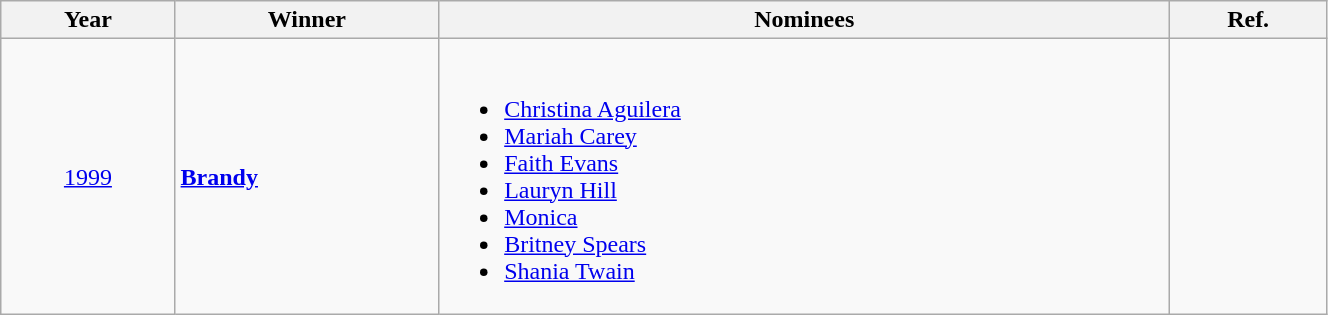<table class="wikitable" width=70%>
<tr>
<th>Year</th>
<th>Winner</th>
<th>Nominees</th>
<th>Ref.</th>
</tr>
<tr>
<td align="center"><a href='#'>1999</a></td>
<td><strong><a href='#'>Brandy</a></strong></td>
<td><br><ul><li><a href='#'>Christina Aguilera</a></li><li><a href='#'>Mariah Carey</a></li><li><a href='#'>Faith Evans</a></li><li><a href='#'>Lauryn Hill</a></li><li><a href='#'>Monica</a></li><li><a href='#'>Britney Spears</a></li><li><a href='#'>Shania Twain</a></li></ul></td>
<td align="center"></td>
</tr>
</table>
